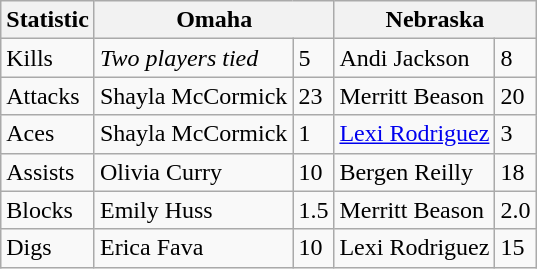<table class=wikitable>
<tr>
<th>Statistic</th>
<th colspan=2>Omaha</th>
<th colspan=2>Nebraska</th>
</tr>
<tr>
<td>Kills</td>
<td><em>Two players tied</em></td>
<td>5</td>
<td>Andi Jackson</td>
<td>8</td>
</tr>
<tr>
<td>Attacks</td>
<td>Shayla McCormick</td>
<td>23</td>
<td>Merritt Beason</td>
<td>20</td>
</tr>
<tr>
<td>Aces</td>
<td>Shayla McCormick</td>
<td>1</td>
<td><a href='#'>Lexi Rodriguez</a></td>
<td>3</td>
</tr>
<tr>
<td>Assists</td>
<td>Olivia Curry</td>
<td>10</td>
<td>Bergen Reilly</td>
<td>18</td>
</tr>
<tr>
<td>Blocks</td>
<td>Emily Huss</td>
<td>1.5</td>
<td>Merritt Beason</td>
<td>2.0</td>
</tr>
<tr>
<td>Digs</td>
<td>Erica Fava</td>
<td>10</td>
<td>Lexi Rodriguez</td>
<td>15</td>
</tr>
</table>
